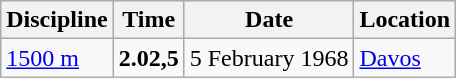<table class="wikitable">
<tr>
<th>Discipline</th>
<th>Time</th>
<th>Date</th>
<th>Location</th>
</tr>
<tr>
<td><a href='#'>1500 m</a></td>
<td><strong>2.02,5</strong></td>
<td>5 February 1968</td>
<td align=left> <a href='#'>Davos</a></td>
</tr>
</table>
